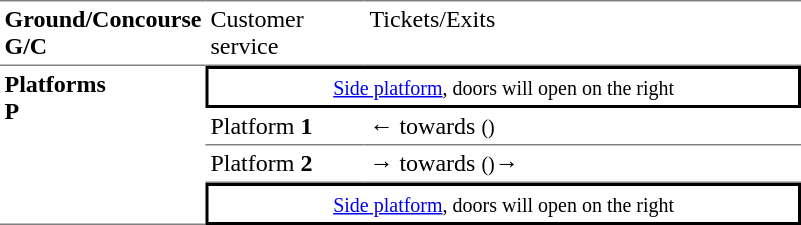<table table border=0 cellspacing=0 cellpadding=3>
<tr>
<td style="border-bottom:solid 1px gray;border-top:solid 1px gray;" width=50 valign=top><strong>Ground/Concourse<br>G/C</strong></td>
<td style="border-top:solid 1px gray;border-bottom:solid 1px gray;" width=100 valign=top>Customer service</td>
<td style="border-top:solid 1px gray;border-bottom:solid 1px gray;" width=285 valign=top>Tickets/Exits</td>
</tr>
<tr>
<td style="border-bottom:solid 1px gray;" rowspan=4 valign=top><strong>Platforms<br>P</strong></td>
<td style="border-top:solid 2px black;border-right:solid 2px black;border-left:solid 2px black;border-bottom:solid 2px black;text-align:center;" colspan=2><small><a href='#'>Side platform</a>, doors will open on the right</small></td>
</tr>
<tr>
<td style="border-bottom:solid 1px gray;">Platform <span><strong>1</strong></span></td>
<td style="border-bottom:solid 1px gray;">←  towards  <small>()</small></td>
</tr>
<tr>
<td style="border-bottom:solid 1px gray;">Platform <span><strong>2</strong></span></td>
<td style="border-bottom:solid 1px gray;"><span>→</span>  towards  <small>()</small>→</td>
</tr>
<tr>
<td style="border-top:solid 2px black;border-left:solid 2px black;border-right:solid 2px black;border-bottom:solid 2px black;text-align:center;" colspan=2><small><a href='#'>Side platform</a>, doors will open on the right</small></td>
</tr>
</table>
